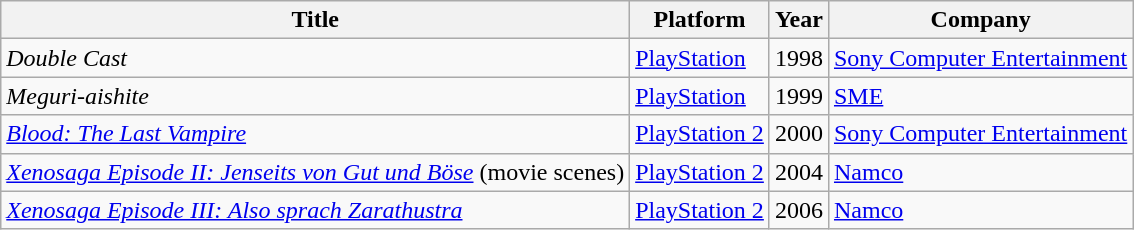<table class="wikitable sortable">
<tr>
<th>Title</th>
<th>Platform</th>
<th>Year</th>
<th>Company</th>
</tr>
<tr>
<td><em>Double Cast</em></td>
<td><a href='#'>PlayStation</a></td>
<td>1998</td>
<td><a href='#'>Sony Computer Entertainment</a></td>
</tr>
<tr>
<td><em>Meguri-aishite</em></td>
<td><a href='#'>PlayStation</a></td>
<td>1999</td>
<td><a href='#'>SME</a></td>
</tr>
<tr>
<td><em><a href='#'>Blood: The Last Vampire</a></em></td>
<td><a href='#'>PlayStation 2</a></td>
<td>2000</td>
<td><a href='#'>Sony Computer Entertainment</a></td>
</tr>
<tr>
<td><em><a href='#'>Xenosaga Episode II: Jenseits von Gut und Böse</a></em> (movie scenes)</td>
<td><a href='#'>PlayStation 2</a></td>
<td>2004</td>
<td><a href='#'>Namco</a></td>
</tr>
<tr>
<td><em><a href='#'>Xenosaga Episode III: Also sprach Zarathustra</a></em></td>
<td><a href='#'>PlayStation 2</a></td>
<td>2006</td>
<td><a href='#'>Namco</a></td>
</tr>
</table>
